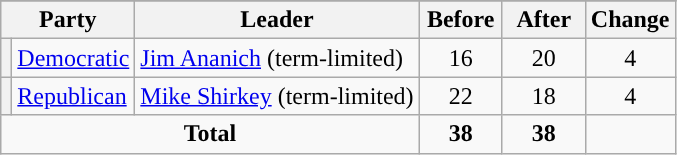<table class="wikitable" style="text-align:center;">
<tr>
</tr>
<tr>
<th colspan=2>Party</th>
<th>Leader</th>
<th style="width:3em">Before</th>
<th style="width:3em">After</th>
<th style="width:3em">Change</th>
</tr>
<tr>
<th style="background-color:"></th>
<td style="text-align:left;"><a href='#'>Democratic</a></td>
<td style="text-align:left;"><a href='#'>Jim Ananich</a> (term-limited)</td>
<td>16</td>
<td>20</td>
<td> 4</td>
</tr>
<tr>
<th style="background-color:"></th>
<td style="text-align:left;"><a href='#'>Republican</a></td>
<td style="text-align:left;"><a href='#'>Mike Shirkey</a> (term-limited)</td>
<td>22</td>
<td>18</td>
<td> 4</td>
</tr>
<tr>
<td colspan=3><strong>Total</strong></td>
<td><strong>38</strong></td>
<td><strong>38</strong></td>
<td></td>
</tr>
</table>
